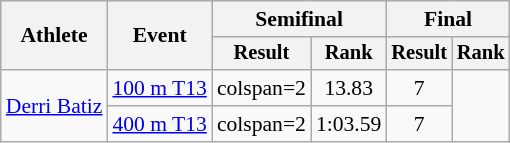<table class="wikitable" style="font-size:90%">
<tr>
<th rowspan="2">Athlete</th>
<th rowspan="2">Event</th>
<th colspan="2">Semifinal</th>
<th colspan="2">Final</th>
</tr>
<tr style="font-size:95%">
<th>Result</th>
<th>Rank</th>
<th>Result</th>
<th>Rank</th>
</tr>
<tr align=center>
<td align=left rowspan=2><a href='#'>Derri Batiz</a></td>
<td align=left><a href='#'>100 m T13</a></td>
<td>colspan=2 </td>
<td>13.83</td>
<td>7</td>
</tr>
<tr align=center>
<td align=left><a href='#'>400 m T13</a></td>
<td>colspan=2 </td>
<td>1:03.59</td>
<td>7</td>
</tr>
</table>
